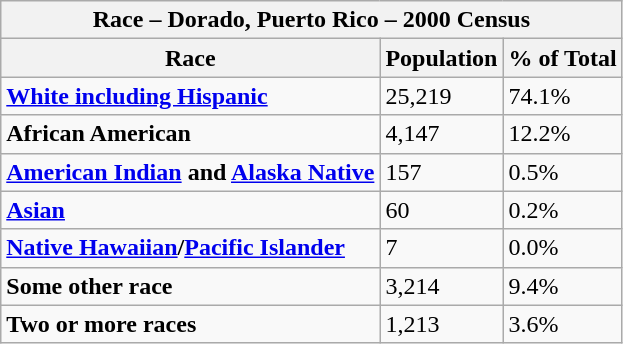<table class="wikitable">
<tr>
<th colspan=3>Race – Dorado, Puerto Rico – 2000 Census</th>
</tr>
<tr ---->
<th>Race</th>
<th>Population</th>
<th>% of Total</th>
</tr>
<tr ---->
<td><strong><a href='#'>White including Hispanic</a></strong></td>
<td>25,219</td>
<td>74.1%</td>
</tr>
<tr ---->
<td><strong>African American</strong></td>
<td>4,147</td>
<td>12.2%</td>
</tr>
<tr ---->
<td><strong><a href='#'>American Indian</a> and <a href='#'>Alaska Native</a></strong></td>
<td>157</td>
<td>0.5%</td>
</tr>
<tr ---->
<td><strong><a href='#'>Asian</a></strong></td>
<td>60</td>
<td>0.2%</td>
</tr>
<tr ---->
<td><strong><a href='#'>Native Hawaiian</a>/<a href='#'>Pacific Islander</a></strong></td>
<td>7</td>
<td>0.0%</td>
</tr>
<tr ---->
<td><strong>Some other race</strong></td>
<td>3,214</td>
<td>9.4%</td>
</tr>
<tr ---->
<td><strong>Two or more races</strong></td>
<td>1,213</td>
<td>3.6%</td>
</tr>
</table>
